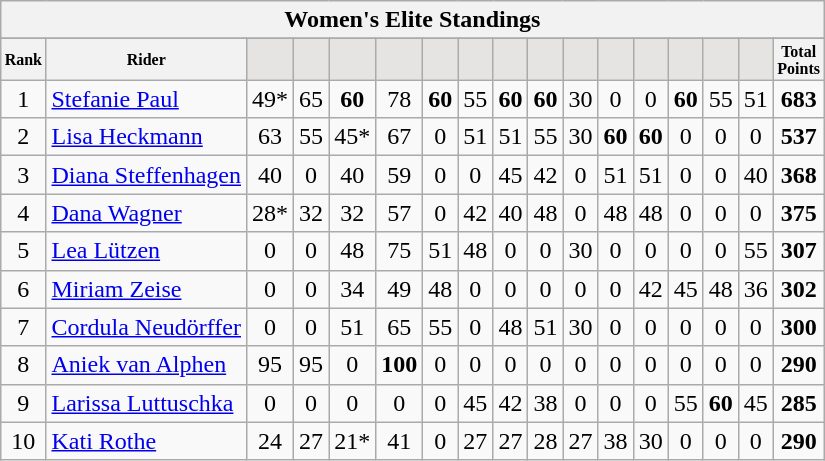<table class="wikitable sortable">
<tr>
<th colspan=27 align="center">Women's Elite Standings</th>
</tr>
<tr>
</tr>
<tr style="font-size:8pt;font-weight:bold">
<th align="center">Rank</th>
<th align="center">Rider</th>
<th class=unsortable style="background:#E5E4E2;"><small></small></th>
<th class=unsortable style="background:#E5E4E2;"><small></small></th>
<th class=unsortable style="background:#E5E4E2;"><small></small></th>
<th class=unsortable style="background:#E5E4E2;"><small></small></th>
<th class=unsortable style="background:#E5E4E2;"><small></small></th>
<th class=unsortable style="background:#E5E4E2;"><small></small></th>
<th class=unsortable style="background:#E5E4E2;"><small></small></th>
<th class=unsortable style="background:#E5E4E2;"><small></small></th>
<th class=unsortable style="background:#E5E4E2;"><small></small></th>
<th class=unsortable style="background:#E5E4E2;"><small></small></th>
<th class=unsortable style="background:#E5E4E2;"><small></small></th>
<th class=unsortable style="background:#E5E4E2;"><small></small></th>
<th class=unsortable style="background:#E5E4E2;"><small></small></th>
<th class=unsortable style="background:#E5E4E2;"><small></small></th>
<th align="center">Total<br>Points</th>
</tr>
<tr>
<td align=center>1</td>
<td> <a href='#'>Stefanie Paul</a></td>
<td align=center>49*</td>
<td align=center>65</td>
<td align=center><strong>60</strong></td>
<td align=center>78</td>
<td align=center><strong>60</strong></td>
<td align=center>55</td>
<td align=center><strong>60</strong></td>
<td align=center><strong>60</strong></td>
<td align=center>30</td>
<td align=center>0</td>
<td align=center>0</td>
<td align=center><strong>60</strong></td>
<td align=center>55</td>
<td align=center>51</td>
<td align=center><strong>683</strong></td>
</tr>
<tr>
<td align=center>2</td>
<td> <a href='#'>Lisa Heckmann</a></td>
<td align=center>63</td>
<td align=center>55</td>
<td align=center>45*</td>
<td align=center>67</td>
<td align=center>0</td>
<td align=center>51</td>
<td align=center>51</td>
<td align=center>55</td>
<td align=center>30</td>
<td align=center><strong>60</strong></td>
<td align=center><strong>60</strong></td>
<td align=center>0</td>
<td align=center>0</td>
<td align=center>0</td>
<td align=center><strong>537</strong></td>
</tr>
<tr>
<td align=center>3</td>
<td> <a href='#'>Diana Steffenhagen</a></td>
<td align=center>40</td>
<td align=center>0</td>
<td align=center>40</td>
<td align=center>59</td>
<td align=center>0</td>
<td align=center>0</td>
<td align=center>45</td>
<td align=center>42</td>
<td align=center>0</td>
<td align=center>51</td>
<td align=center>51</td>
<td align=center>0</td>
<td align=center>0</td>
<td align=center>40</td>
<td align=center><strong>368</strong></td>
</tr>
<tr>
<td align=center>4</td>
<td> <a href='#'>Dana Wagner</a></td>
<td align=center>28*</td>
<td align=center>32</td>
<td align=center>32</td>
<td align=center>57</td>
<td align=center>0</td>
<td align=center>42</td>
<td align=center>40</td>
<td align=center>48</td>
<td align=center>0</td>
<td align=center>48</td>
<td align=center>48</td>
<td align=center>0</td>
<td align=center>0</td>
<td align=center>0</td>
<td align=center><strong>375</strong></td>
</tr>
<tr>
<td align=center>5</td>
<td> <a href='#'>Lea Lützen</a></td>
<td align=center>0</td>
<td align=center>0</td>
<td align=center>48</td>
<td align=center>75</td>
<td align=center>51</td>
<td align=center>48</td>
<td align=center>0</td>
<td align=center>0</td>
<td align=center>30</td>
<td align=center>0</td>
<td align=center>0</td>
<td align=center>0</td>
<td align=center>0</td>
<td align=center>55</td>
<td align=center><strong>307</strong></td>
</tr>
<tr>
<td align=center>6</td>
<td> <a href='#'>Miriam Zeise</a></td>
<td align=center>0</td>
<td align=center>0</td>
<td align=center>34</td>
<td align=center>49</td>
<td align=center>48</td>
<td align=center>0</td>
<td align=center>0</td>
<td align=center>0</td>
<td align=center>0</td>
<td align=center>0</td>
<td align=center>42</td>
<td align=center>45</td>
<td align=center>48</td>
<td align=center>36</td>
<td align=center><strong>302</strong></td>
</tr>
<tr>
<td align=center>7</td>
<td> <a href='#'>Cordula Neudörffer</a></td>
<td align=center>0</td>
<td align=center>0</td>
<td align=center>51</td>
<td align=center>65</td>
<td align=center>55</td>
<td align=center>0</td>
<td align=center>48</td>
<td align=center>51</td>
<td align=center>30</td>
<td align=center>0</td>
<td align=center>0</td>
<td align=center>0</td>
<td align=center>0</td>
<td align=center>0</td>
<td align=center><strong>300</strong></td>
</tr>
<tr>
<td align=center>8</td>
<td> <a href='#'>Aniek van Alphen</a></td>
<td align=center>95</td>
<td align=center>95</td>
<td align=center>0</td>
<td align=center><strong>100</strong></td>
<td align=center>0</td>
<td align=center>0</td>
<td align=center>0</td>
<td align=center>0</td>
<td align=center>0</td>
<td align=center>0</td>
<td align=center>0</td>
<td align=center>0</td>
<td align=center>0</td>
<td align=center>0</td>
<td align=center><strong>290</strong></td>
</tr>
<tr>
<td align=center>9</td>
<td> <a href='#'>Larissa Luttuschka</a></td>
<td align=center>0</td>
<td align=center>0</td>
<td align=center>0</td>
<td align=center>0</td>
<td align=center>0</td>
<td align=center>45</td>
<td align=center>42</td>
<td align=center>38</td>
<td align=center>0</td>
<td align=center>0</td>
<td align=center>0</td>
<td align=center>55</td>
<td align=center><strong>60</strong></td>
<td align=center>45</td>
<td align=center><strong>285</strong></td>
</tr>
<tr>
<td align=center>10</td>
<td> <a href='#'>Kati Rothe</a></td>
<td align=center>24</td>
<td align=center>27</td>
<td align=center>21*</td>
<td align=center>41</td>
<td align=center>0</td>
<td align=center>27</td>
<td align=center>27</td>
<td align=center>28</td>
<td align=center>27</td>
<td align=center>38</td>
<td align=center>30</td>
<td align=center>0</td>
<td align=center>0</td>
<td align=center>0</td>
<td align=center><strong>290</strong></td>
</tr>
</table>
